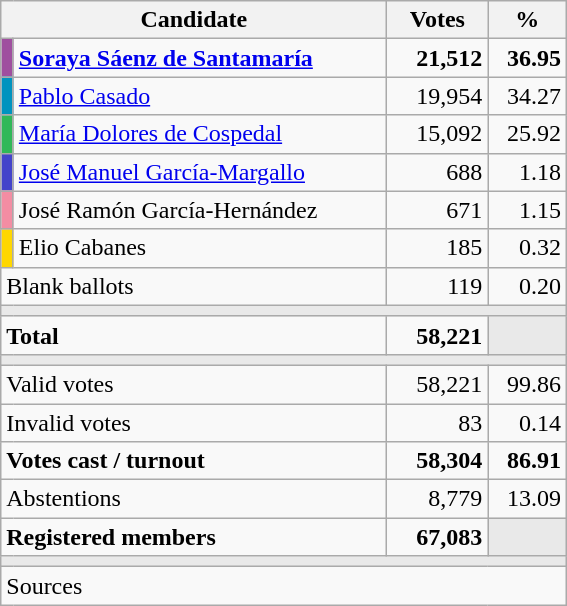<table class="wikitable" style="text-align:right;">
<tr>
<th colspan="2" width="250">Candidate</th>
<th width="60">Votes</th>
<th width="45">%</th>
</tr>
<tr>
<td width="1" style="color:inherit;background:#9F4F9F"></td>
<td align="left"><strong><a href='#'>Soraya Sáenz de Santamaría</a></strong></td>
<td><strong>21,512</strong></td>
<td><strong>36.95</strong></td>
</tr>
<tr>
<td style="color:inherit;background:#0093BF"></td>
<td align="left"><a href='#'>Pablo Casado</a></td>
<td>19,954</td>
<td>34.27</td>
</tr>
<tr>
<td style="color:inherit;background:#30B858"></td>
<td align="left"><a href='#'>María Dolores de Cospedal</a></td>
<td>15,092</td>
<td>25.92</td>
</tr>
<tr>
<td style="color:inherit;background:#4444CA"></td>
<td align="left"><a href='#'>José Manuel García-Margallo</a></td>
<td>688</td>
<td>1.18</td>
</tr>
<tr>
<td style="color:inherit;background:#F38DA3"></td>
<td align="left">José Ramón García-Hernández</td>
<td>671</td>
<td>1.15</td>
</tr>
<tr>
<td style="color:inherit;background:#FFD700"></td>
<td align="left">Elio Cabanes</td>
<td>185</td>
<td>0.32</td>
</tr>
<tr>
<td align="left" colspan="2">Blank ballots</td>
<td>119</td>
<td>0.20</td>
</tr>
<tr>
<td colspan="4" bgcolor="#E9E9E9"></td>
</tr>
<tr style="font-weight:bold;">
<td align="left" colspan="2">Total</td>
<td>58,221</td>
<td bgcolor="#E9E9E9"></td>
</tr>
<tr>
<td colspan="4" bgcolor="#E9E9E9"></td>
</tr>
<tr>
<td align="left" colspan="2">Valid votes</td>
<td>58,221</td>
<td>99.86</td>
</tr>
<tr>
<td align="left" colspan="2">Invalid votes</td>
<td>83</td>
<td>0.14</td>
</tr>
<tr style="font-weight:bold;">
<td align="left" colspan="2">Votes cast / turnout</td>
<td>58,304</td>
<td>86.91</td>
</tr>
<tr>
<td align="left" colspan="2">Abstentions</td>
<td>8,779</td>
<td>13.09</td>
</tr>
<tr style="font-weight:bold;">
<td align="left" colspan="2">Registered members</td>
<td>67,083</td>
<td bgcolor="#E9E9E9"></td>
</tr>
<tr>
<td colspan="4" bgcolor="#E9E9E9"></td>
</tr>
<tr>
<td align="left" colspan="4">Sources</td>
</tr>
</table>
